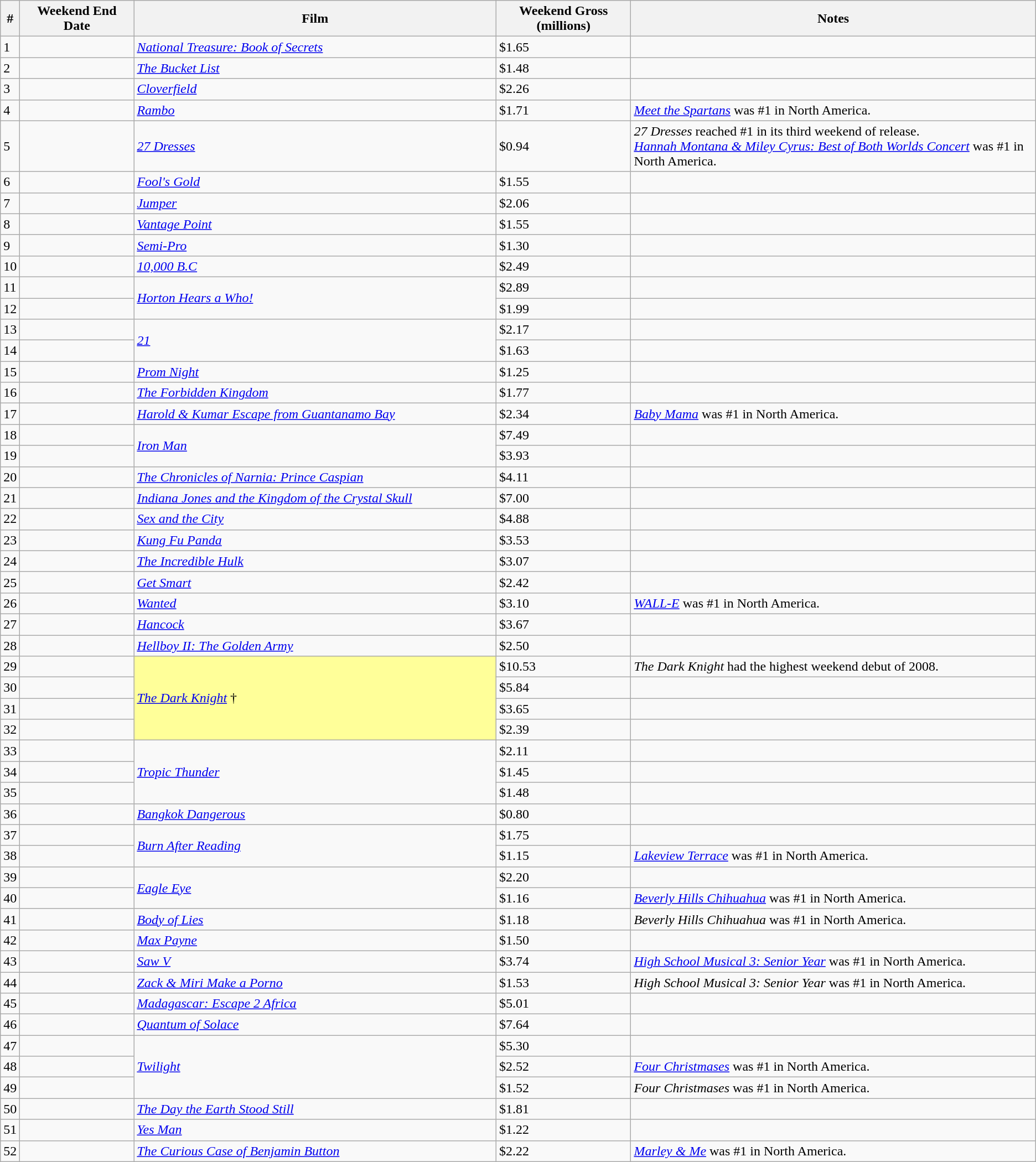<table class="wikitable sortable">
<tr>
<th abbr="Week">#</th>
<th abbr="Date" style="width:130px">Weekend End Date</th>
<th width="35%">Film</th>
<th abbr="Gross">Weekend Gross (millions)</th>
<th>Notes</th>
</tr>
<tr>
<td>1</td>
<td></td>
<td><em><a href='#'>National Treasure: Book of Secrets</a></em></td>
<td>$1.65</td>
<td></td>
</tr>
<tr>
<td>2</td>
<td></td>
<td><em><a href='#'>The Bucket List</a></em></td>
<td>$1.48</td>
<td></td>
</tr>
<tr>
<td>3</td>
<td></td>
<td><em><a href='#'>Cloverfield</a></em></td>
<td>$2.26</td>
<td></td>
</tr>
<tr>
<td>4</td>
<td></td>
<td><em><a href='#'>Rambo</a></em></td>
<td>$1.71</td>
<td><em><a href='#'>Meet the Spartans</a></em> was #1 in North America.</td>
</tr>
<tr>
<td>5</td>
<td></td>
<td><em><a href='#'>27 Dresses</a></em></td>
<td>$0.94</td>
<td><em>27 Dresses</em> reached #1 in its third weekend of release.<br><em><a href='#'>Hannah Montana & Miley Cyrus: Best of Both Worlds Concert</a></em> was #1 in North America.</td>
</tr>
<tr>
<td>6</td>
<td></td>
<td><em><a href='#'>Fool's Gold</a></em></td>
<td>$1.55</td>
<td></td>
</tr>
<tr>
<td>7</td>
<td></td>
<td><em><a href='#'>Jumper</a></em></td>
<td>$2.06</td>
<td></td>
</tr>
<tr>
<td>8</td>
<td></td>
<td><em><a href='#'>Vantage Point</a></em></td>
<td>$1.55</td>
<td></td>
</tr>
<tr>
<td>9</td>
<td></td>
<td><em><a href='#'>Semi-Pro</a></em></td>
<td>$1.30</td>
<td></td>
</tr>
<tr>
<td>10</td>
<td></td>
<td><em><a href='#'>10,000 B.C</a></em></td>
<td>$2.49</td>
<td></td>
</tr>
<tr>
<td>11</td>
<td></td>
<td rowspan="2"><em><a href='#'>Horton Hears a Who!</a></em></td>
<td>$2.89</td>
<td></td>
</tr>
<tr>
<td>12</td>
<td></td>
<td>$1.99</td>
<td></td>
</tr>
<tr>
<td>13</td>
<td></td>
<td rowspan="2"><em><a href='#'>21</a></em></td>
<td>$2.17</td>
<td></td>
</tr>
<tr>
<td>14</td>
<td></td>
<td>$1.63</td>
<td></td>
</tr>
<tr>
<td>15</td>
<td></td>
<td><em><a href='#'>Prom Night</a></em></td>
<td>$1.25</td>
<td></td>
</tr>
<tr>
<td>16</td>
<td></td>
<td><em><a href='#'>The Forbidden Kingdom</a></em></td>
<td>$1.77</td>
<td></td>
</tr>
<tr>
<td>17</td>
<td></td>
<td><em><a href='#'>Harold & Kumar Escape from Guantanamo Bay</a></em></td>
<td>$2.34</td>
<td><em><a href='#'>Baby Mama</a></em> was #1 in North America.</td>
</tr>
<tr>
<td>18</td>
<td></td>
<td rowspan="2"><em><a href='#'>Iron Man</a></em></td>
<td>$7.49</td>
<td></td>
</tr>
<tr>
<td>19</td>
<td></td>
<td>$3.93</td>
<td></td>
</tr>
<tr>
<td>20</td>
<td></td>
<td><em><a href='#'>The Chronicles of Narnia: Prince Caspian</a></em></td>
<td>$4.11</td>
<td></td>
</tr>
<tr>
<td>21</td>
<td></td>
<td><em><a href='#'>Indiana Jones and the Kingdom of the Crystal Skull</a></em></td>
<td>$7.00</td>
<td></td>
</tr>
<tr>
<td>22</td>
<td></td>
<td><em><a href='#'>Sex and the City</a></em></td>
<td>$4.88</td>
<td></td>
</tr>
<tr>
<td>23</td>
<td></td>
<td><em><a href='#'>Kung Fu Panda</a></em></td>
<td>$3.53</td>
<td></td>
</tr>
<tr>
<td>24</td>
<td></td>
<td><em><a href='#'>The Incredible Hulk</a></em></td>
<td>$3.07</td>
<td></td>
</tr>
<tr>
<td>25</td>
<td></td>
<td><em><a href='#'>Get Smart</a></em></td>
<td>$2.42</td>
<td></td>
</tr>
<tr>
<td>26</td>
<td></td>
<td><em><a href='#'>Wanted</a></em></td>
<td>$3.10</td>
<td><em><a href='#'>WALL-E</a></em> was #1 in North America.</td>
</tr>
<tr>
<td>27</td>
<td></td>
<td><em><a href='#'>Hancock</a></em></td>
<td>$3.67</td>
<td></td>
</tr>
<tr>
<td>28</td>
<td></td>
<td><em><a href='#'>Hellboy II: The Golden Army</a></em></td>
<td>$2.50</td>
<td></td>
</tr>
<tr>
<td>29</td>
<td></td>
<td rowspan="4" style="background-color:#FFFF99"><em><a href='#'>The Dark Knight</a></em> †</td>
<td>$10.53</td>
<td><em>The Dark Knight</em> had the highest weekend debut of 2008.</td>
</tr>
<tr>
<td>30</td>
<td></td>
<td>$5.84</td>
<td></td>
</tr>
<tr>
<td>31</td>
<td></td>
<td>$3.65</td>
<td></td>
</tr>
<tr>
<td>32</td>
<td></td>
<td>$2.39</td>
<td></td>
</tr>
<tr>
<td>33</td>
<td></td>
<td rowspan="3"><em><a href='#'>Tropic Thunder</a></em></td>
<td>$2.11</td>
<td></td>
</tr>
<tr>
<td>34</td>
<td></td>
<td>$1.45</td>
<td></td>
</tr>
<tr>
<td>35</td>
<td></td>
<td>$1.48</td>
<td></td>
</tr>
<tr>
<td>36</td>
<td></td>
<td><em><a href='#'>Bangkok Dangerous</a></em></td>
<td>$0.80</td>
<td></td>
</tr>
<tr>
<td>37</td>
<td></td>
<td rowspan="2"><em><a href='#'>Burn After Reading</a></em></td>
<td>$1.75</td>
<td></td>
</tr>
<tr>
<td>38</td>
<td></td>
<td>$1.15</td>
<td><em><a href='#'>Lakeview Terrace</a></em> was #1 in North America.</td>
</tr>
<tr>
<td>39</td>
<td></td>
<td rowspan="2"><em><a href='#'>Eagle Eye</a></em></td>
<td>$2.20</td>
<td></td>
</tr>
<tr>
<td>40</td>
<td></td>
<td>$1.16</td>
<td><em><a href='#'>Beverly Hills Chihuahua</a></em> was #1 in North America.</td>
</tr>
<tr>
<td>41</td>
<td></td>
<td><em><a href='#'>Body of Lies</a></em></td>
<td>$1.18</td>
<td><em>Beverly Hills Chihuahua</em> was #1 in North America.</td>
</tr>
<tr>
<td>42</td>
<td></td>
<td><em><a href='#'>Max Payne</a></em></td>
<td>$1.50</td>
<td></td>
</tr>
<tr>
<td>43</td>
<td></td>
<td><em><a href='#'>Saw V</a></em></td>
<td>$3.74</td>
<td><em><a href='#'>High School Musical 3: Senior Year</a></em> was #1 in North America.</td>
</tr>
<tr>
<td>44</td>
<td></td>
<td><em><a href='#'>Zack & Miri Make a Porno</a></em></td>
<td>$1.53</td>
<td><em>High School Musical 3: Senior Year</em> was #1 in North America.</td>
</tr>
<tr>
<td>45</td>
<td></td>
<td><em><a href='#'>Madagascar: Escape 2 Africa</a></em></td>
<td>$5.01</td>
<td></td>
</tr>
<tr>
<td>46</td>
<td></td>
<td><em><a href='#'>Quantum of Solace</a></em></td>
<td>$7.64</td>
<td></td>
</tr>
<tr>
<td>47</td>
<td></td>
<td rowspan="3"><em><a href='#'>Twilight</a></em></td>
<td>$5.30</td>
<td></td>
</tr>
<tr>
<td>48</td>
<td></td>
<td>$2.52</td>
<td><em><a href='#'>Four Christmases</a></em> was #1 in North America.</td>
</tr>
<tr>
<td>49</td>
<td></td>
<td>$1.52</td>
<td><em>Four Christmases</em> was #1 in North America.</td>
</tr>
<tr>
<td>50</td>
<td></td>
<td><em><a href='#'>The Day the Earth Stood Still</a></em></td>
<td>$1.81</td>
<td></td>
</tr>
<tr>
<td>51</td>
<td></td>
<td><em><a href='#'>Yes Man</a></em></td>
<td>$1.22</td>
<td></td>
</tr>
<tr>
<td>52</td>
<td></td>
<td><em><a href='#'>The Curious Case of Benjamin Button</a></em></td>
<td>$2.22</td>
<td><em><a href='#'>Marley & Me</a></em> was #1 in North America.</td>
</tr>
</table>
